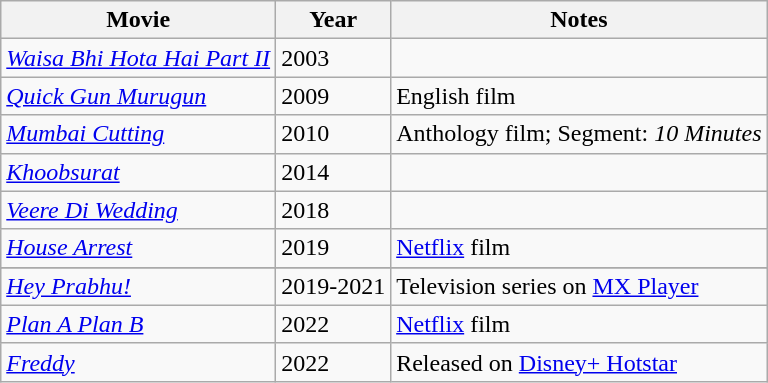<table class="wikitable">
<tr>
<th>Movie</th>
<th>Year</th>
<th>Notes</th>
</tr>
<tr>
<td><em><a href='#'>Waisa Bhi Hota Hai Part II</a></em></td>
<td>2003</td>
<td></td>
</tr>
<tr>
<td><em><a href='#'>Quick Gun Murugun</a></em></td>
<td>2009</td>
<td>English film</td>
</tr>
<tr>
<td><em><a href='#'>Mumbai Cutting</a></em></td>
<td>2010</td>
<td>Anthology film; Segment: <em>10 Minutes</em></td>
</tr>
<tr>
<td><em><a href='#'>Khoobsurat</a></em></td>
<td>2014</td>
<td></td>
</tr>
<tr>
<td><em><a href='#'>Veere Di Wedding</a></em></td>
<td>2018</td>
<td></td>
</tr>
<tr>
<td><em><a href='#'>House Arrest</a></em></td>
<td>2019</td>
<td><a href='#'>Netflix</a> film</td>
</tr>
<tr>
</tr>
<tr>
<td><em><a href='#'>Hey Prabhu!</a></em></td>
<td>2019-2021</td>
<td>Television series on <a href='#'>MX Player</a></td>
</tr>
<tr>
<td><em><a href='#'>Plan A Plan B</a></em></td>
<td>2022</td>
<td><a href='#'>Netflix</a> film</td>
</tr>
<tr>
<td><em><a href='#'>Freddy</a></em></td>
<td>2022</td>
<td>Released on <a href='#'>Disney+ Hotstar</a></td>
</tr>
</table>
